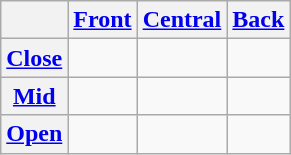<table class="wikitable" style="text-align:center">
<tr>
<th></th>
<th><a href='#'>Front</a></th>
<th><a href='#'>Central</a></th>
<th><a href='#'>Back</a></th>
</tr>
<tr>
<th><a href='#'>Close</a></th>
<td> </td>
<td> </td>
<td> </td>
</tr>
<tr>
<th><a href='#'>Mid</a></th>
<td> </td>
<td></td>
<td></td>
</tr>
<tr>
<th><a href='#'>Open</a></th>
<td></td>
<td> </td>
<td></td>
</tr>
</table>
